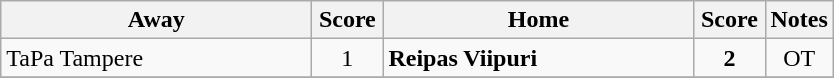<table class="wikitable">
<tr>
<th width="200">Away</th>
<th width="40">Score</th>
<th width="200">Home</th>
<th width="40">Score</th>
<th>Notes</th>
</tr>
<tr>
<td>TaPa Tampere</td>
<td align=center>1</td>
<td><strong>Reipas Viipuri</strong></td>
<td align=center><strong>2</strong></td>
<td align="center">OT</td>
</tr>
<tr>
</tr>
</table>
